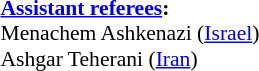<table style="width:100%; font-size:90%;">
<tr>
<td><br><strong><a href='#'>Assistant referees</a>:</strong>
<br>Menachem Ashkenazi (<a href='#'>Israel</a>)
<br>Ashgar Teherani (<a href='#'>Iran</a>)</td>
</tr>
</table>
